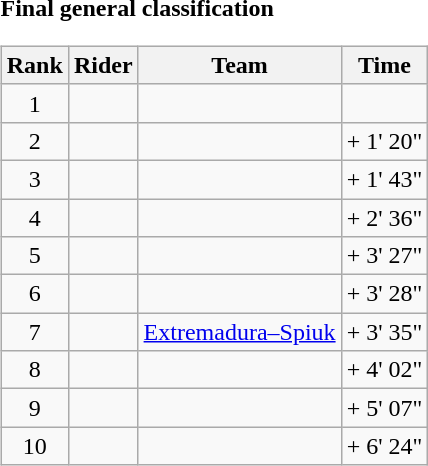<table>
<tr>
<td><strong>Final general classification</strong><br><table class="wikitable">
<tr>
<th scope="col">Rank</th>
<th scope="col">Rider</th>
<th scope="col">Team</th>
<th scope="col">Time</th>
</tr>
<tr>
<td style="text-align:center;">1</td>
<td></td>
<td></td>
<td style="text-align:right;"></td>
</tr>
<tr>
<td style="text-align:center;">2</td>
<td></td>
<td></td>
<td style="text-align:right;">+ 1' 20"</td>
</tr>
<tr>
<td style="text-align:center;">3</td>
<td></td>
<td></td>
<td style="text-align:right;">+ 1' 43"</td>
</tr>
<tr>
<td style="text-align:center;">4</td>
<td></td>
<td></td>
<td style="text-align:right;">+ 2' 36"</td>
</tr>
<tr>
<td style="text-align:center;">5</td>
<td></td>
<td></td>
<td style="text-align:right;">+ 3' 27"</td>
</tr>
<tr>
<td style="text-align:center;">6</td>
<td></td>
<td></td>
<td style="text-align:right;">+ 3' 28"</td>
</tr>
<tr>
<td style="text-align:center;">7</td>
<td></td>
<td><a href='#'>Extremadura–Spiuk</a></td>
<td style="text-align:right;">+ 3' 35"</td>
</tr>
<tr>
<td style="text-align:center;">8</td>
<td></td>
<td></td>
<td style="text-align:right;">+ 4' 02"</td>
</tr>
<tr>
<td style="text-align:center;">9</td>
<td></td>
<td></td>
<td style="text-align:right;">+ 5' 07"</td>
</tr>
<tr>
<td style="text-align:center;">10</td>
<td></td>
<td></td>
<td style="text-align:right;">+ 6' 24"</td>
</tr>
</table>
</td>
</tr>
</table>
